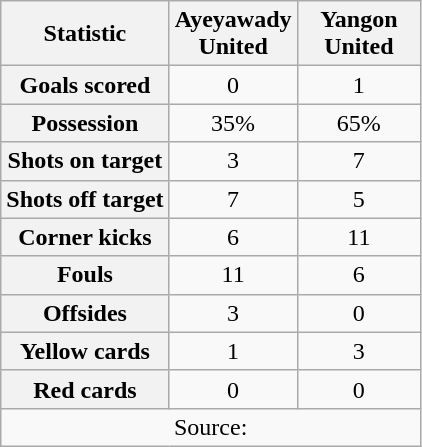<table class="wikitable plainrowheaders" style="text-align:center">
<tr>
<th scope="col">Statistic</th>
<th scope="col" style="width:75px">Ayeyawady United</th>
<th scope="col" style="width:75px">Yangon United</th>
</tr>
<tr>
<th scope=row>Goals scored</th>
<td>0</td>
<td>1</td>
</tr>
<tr>
<th scope=row>Possession</th>
<td>35%</td>
<td>65%</td>
</tr>
<tr>
<th scope=row>Shots on target</th>
<td>3</td>
<td>7</td>
</tr>
<tr>
<th scope=row>Shots off target</th>
<td>7</td>
<td>5</td>
</tr>
<tr>
<th scope=row>Corner kicks</th>
<td>6</td>
<td>11</td>
</tr>
<tr>
<th scope=row>Fouls</th>
<td>11</td>
<td>6</td>
</tr>
<tr>
<th scope=row>Offsides</th>
<td>3</td>
<td>0</td>
</tr>
<tr>
<th scope=row>Yellow cards</th>
<td>1</td>
<td>3</td>
</tr>
<tr>
<th scope=row>Red cards</th>
<td>0</td>
<td>0</td>
</tr>
<tr>
<td colspan="3">Source:</td>
</tr>
</table>
